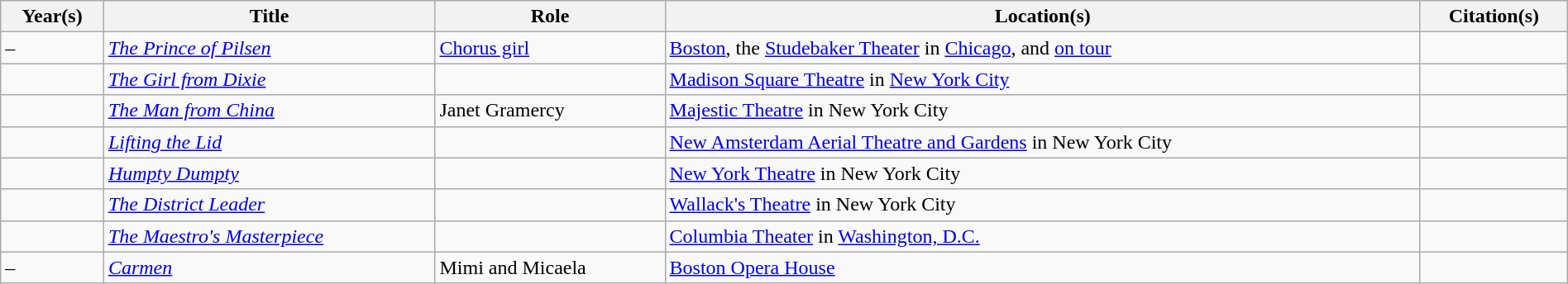<table class="wikitable sortable" style="width: 100%;">
<tr>
<th scope="col">Year(s)</th>
<th scope="col">Title</th>
<th class="unsortable">Role</th>
<th class="unsortable">Location(s)</th>
<th class="unsortable">Citation(s)</th>
</tr>
<tr>
<td>–</td>
<td><em><a href='#'>The Prince of Pilsen</a></em></td>
<td><a href='#'>Chorus girl</a></td>
<td><a href='#'>Boston</a>, the <a href='#'>Studebaker Theater</a> in <a href='#'>Chicago</a>, and <a href='#'>on tour</a></td>
<td></td>
</tr>
<tr>
<td></td>
<td><em><a href='#'>The Girl from Dixie</a></em></td>
<td></td>
<td><a href='#'>Madison Square Theatre</a> in <a href='#'>New York City</a></td>
<td></td>
</tr>
<tr>
<td></td>
<td><em><a href='#'>The Man from China</a></em></td>
<td>Janet Gramercy</td>
<td><a href='#'>Majestic Theatre</a> in New York City</td>
<td></td>
</tr>
<tr>
<td></td>
<td><em><a href='#'>Lifting the Lid</a></em></td>
<td></td>
<td><a href='#'>New Amsterdam Aerial Theatre and Gardens</a> in New York City</td>
<td></td>
</tr>
<tr>
<td></td>
<td><a href='#'><em>Humpty Dumpty</em></a></td>
<td></td>
<td><a href='#'>New York Theatre</a> in New York City</td>
<td></td>
</tr>
<tr>
<td></td>
<td><em><a href='#'>The District Leader</a></em></td>
<td></td>
<td><a href='#'>Wallack's Theatre</a> in New York City</td>
<td></td>
</tr>
<tr>
<td></td>
<td><em><a href='#'>The Maestro's Masterpiece</a></em></td>
<td></td>
<td><a href='#'>Columbia Theater</a> in <a href='#'>Washington, D.C.</a></td>
<td></td>
</tr>
<tr>
<td>–</td>
<td><em><a href='#'>Carmen</a></em></td>
<td>Mimi and Micaela</td>
<td><a href='#'>Boston Opera House</a></td>
<td></td>
</tr>
</table>
